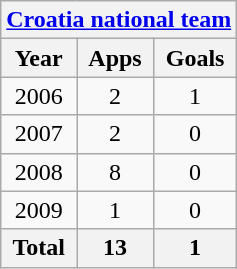<table class="wikitable" style="text-align:center">
<tr>
<th colspan=3><a href='#'>Croatia national team</a></th>
</tr>
<tr>
<th>Year</th>
<th>Apps</th>
<th>Goals</th>
</tr>
<tr>
<td>2006</td>
<td>2</td>
<td>1</td>
</tr>
<tr>
<td>2007</td>
<td>2</td>
<td>0</td>
</tr>
<tr>
<td>2008</td>
<td>8</td>
<td>0</td>
</tr>
<tr>
<td>2009</td>
<td>1</td>
<td>0</td>
</tr>
<tr>
<th>Total</th>
<th>13</th>
<th>1</th>
</tr>
</table>
